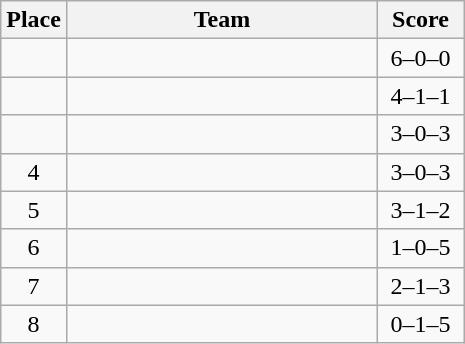<table class="wikitable" style="text-align:center;">
<tr>
<th width=30>Place</th>
<th width=200>Team</th>
<th width=50>Score</th>
</tr>
<tr>
<td></td>
<td align="left"></td>
<td>6–0–0</td>
</tr>
<tr>
<td></td>
<td align="left"></td>
<td>4–1–1</td>
</tr>
<tr>
<td></td>
<td align="left"></td>
<td>3–0–3</td>
</tr>
<tr>
<td>4</td>
<td align="left"></td>
<td>3–0–3</td>
</tr>
<tr>
<td>5</td>
<td align="left"></td>
<td>3–1–2</td>
</tr>
<tr>
<td>6</td>
<td align="left"></td>
<td>1–0–5</td>
</tr>
<tr>
<td>7</td>
<td align="left"></td>
<td>2–1–3</td>
</tr>
<tr>
<td>8</td>
<td align="left"></td>
<td>0–1–5</td>
</tr>
</table>
